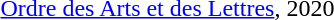<table>
<tr>
<td></td>
<td><a href='#'>Ordre des Arts et des Lettres</a>, 2020</td>
</tr>
<tr>
</tr>
</table>
